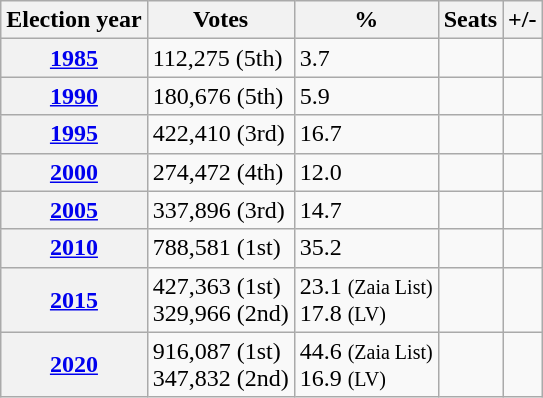<table class="wikitable">
<tr>
<th>Election year</th>
<th>Votes</th>
<th>%</th>
<th>Seats</th>
<th>+/-</th>
</tr>
<tr>
<th><a href='#'>1985</a></th>
<td>112,275 (5th)</td>
<td>3.7</td>
<td></td>
<td></td>
</tr>
<tr>
<th><a href='#'>1990</a></th>
<td>180,676 (5th)</td>
<td>5.9</td>
<td></td>
<td></td>
</tr>
<tr>
<th><a href='#'>1995</a></th>
<td>422,410 (3rd)</td>
<td>16.7</td>
<td></td>
<td></td>
</tr>
<tr>
<th><a href='#'>2000</a></th>
<td>274,472 (4th)</td>
<td>12.0</td>
<td></td>
<td></td>
</tr>
<tr>
<th><a href='#'>2005</a></th>
<td>337,896 (3rd)</td>
<td>14.7</td>
<td></td>
<td></td>
</tr>
<tr>
<th><a href='#'>2010</a></th>
<td>788,581 (1st)</td>
<td>35.2</td>
<td></td>
<td></td>
</tr>
<tr>
<th><a href='#'>2015</a></th>
<td>427,363 (1st) <br> 329,966 (2nd)</td>
<td>23.1 <small>(Zaia List)</small> <br> 17.8 <small>(LV)</small></td>
<td></td>
<td></td>
</tr>
<tr>
<th><a href='#'>2020</a></th>
<td>916,087 (1st) <br> 347,832 (2nd)</td>
<td>44.6 <small>(Zaia List)</small> <br> 16.9 <small>(LV)</small></td>
<td></td>
<td></td>
</tr>
</table>
